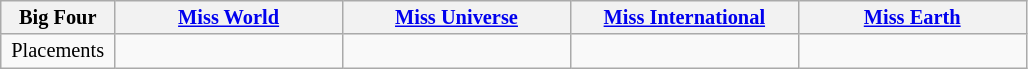<table class="wikitable sortable" style="font-size: 85%; text-align:center;" |>
<tr>
<th style="width:10%;">Big Four</th>
<th style="width:20%;"><a href='#'>Miss World</a></th>
<th style="width:20%;"><a href='#'>Miss Universe</a></th>
<th style="width:20%;"><a href='#'>Miss International</a></th>
<th style="width:20%;"><a href='#'>Miss Earth</a></th>
</tr>
<tr>
<td>Placements</td>
<td></td>
<td></td>
<td></td>
<td></td>
</tr>
</table>
